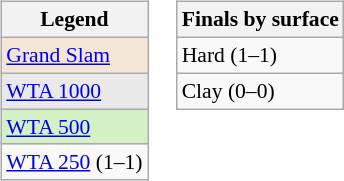<table>
<tr valign=top>
<td><br><table class=wikitable style=font-size:90%>
<tr>
<th>Legend</th>
</tr>
<tr>
<td style=background:#f3e6d7><a href='#'>Grand Slam</a></td>
</tr>
<tr>
<td style=background:#e9e9e9><a href='#'>WTA 1000</a></td>
</tr>
<tr>
<td style=background:#d4f1c5><a href='#'>WTA 500</a></td>
</tr>
<tr>
<td><a href='#'>WTA 250</a> (1–1)</td>
</tr>
</table>
</td>
<td><br><table class=wikitable style=font-size:90%>
<tr>
<th>Finals by surface</th>
</tr>
<tr>
<td>Hard (1–1)</td>
</tr>
<tr>
<td>Clay (0–0)</td>
</tr>
</table>
</td>
</tr>
</table>
